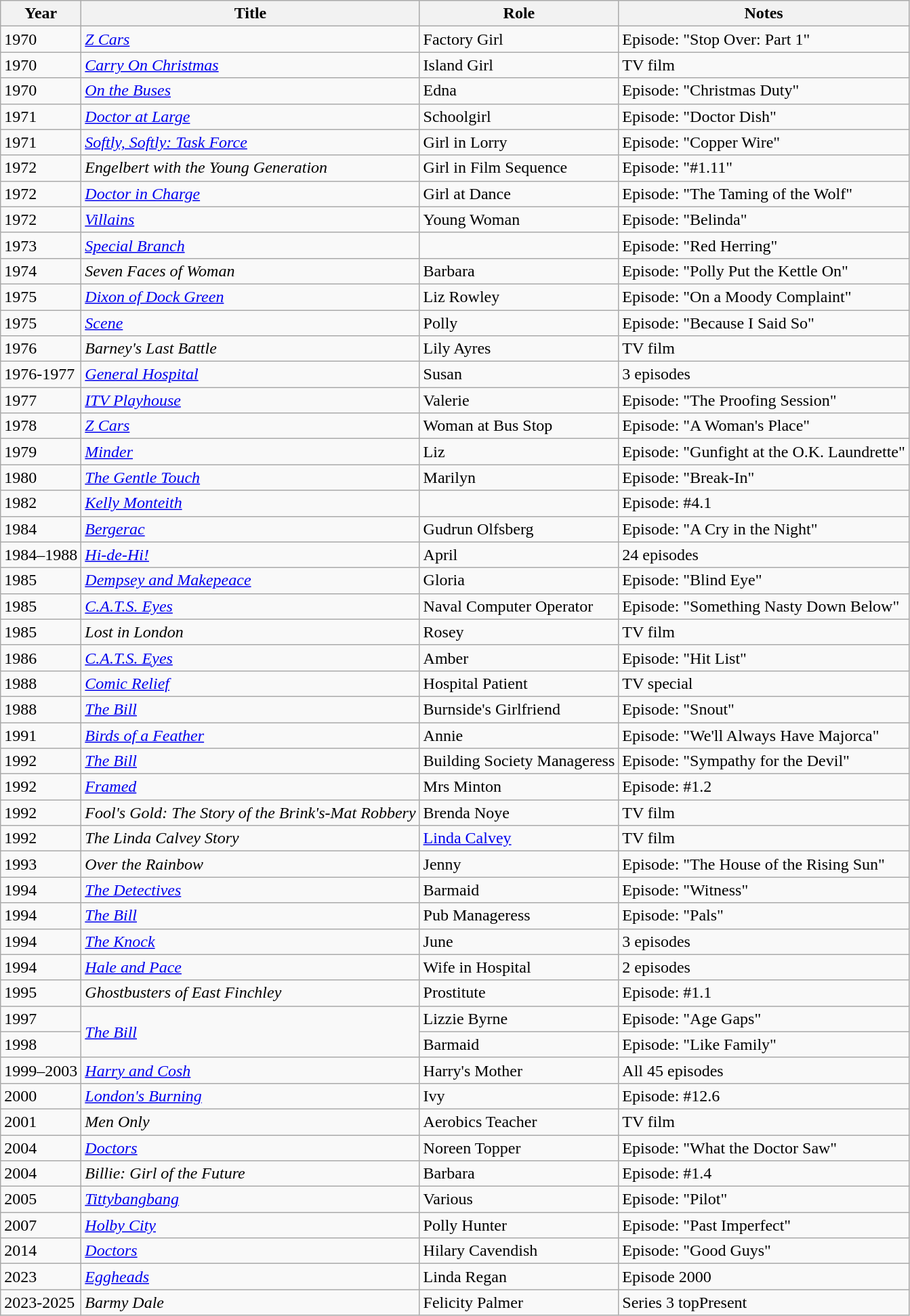<table class="wikitable">
<tr>
<th>Year</th>
<th>Title</th>
<th>Role</th>
<th>Notes</th>
</tr>
<tr>
<td>1970</td>
<td><em><a href='#'>Z Cars</a></em></td>
<td>Factory Girl</td>
<td>Episode: "Stop Over: Part 1"</td>
</tr>
<tr>
<td>1970</td>
<td><em><a href='#'>Carry On Christmas</a></em></td>
<td>Island Girl</td>
<td>TV film</td>
</tr>
<tr>
<td>1970</td>
<td><em><a href='#'>On the Buses</a></em></td>
<td>Edna</td>
<td>Episode: "Christmas Duty"</td>
</tr>
<tr>
<td>1971</td>
<td><em><a href='#'>Doctor at Large</a></em></td>
<td>Schoolgirl</td>
<td>Episode: "Doctor Dish"</td>
</tr>
<tr>
<td>1971</td>
<td><em><a href='#'>Softly, Softly: Task Force</a></em></td>
<td>Girl in Lorry</td>
<td>Episode: "Copper Wire"</td>
</tr>
<tr>
<td>1972</td>
<td><em>Engelbert with the Young Generation</em></td>
<td>Girl in Film Sequence</td>
<td>Episode: "#1.11"</td>
</tr>
<tr>
<td>1972</td>
<td><em><a href='#'>Doctor in Charge</a></em></td>
<td>Girl at Dance</td>
<td>Episode: "The Taming of the Wolf"</td>
</tr>
<tr>
<td>1972</td>
<td><em><a href='#'>Villains</a></em></td>
<td>Young Woman</td>
<td>Episode: "Belinda"</td>
</tr>
<tr>
<td>1973</td>
<td><em><a href='#'>Special Branch</a></em></td>
<td></td>
<td>Episode: "Red Herring"</td>
</tr>
<tr>
<td>1974</td>
<td><em>Seven Faces of Woman</em></td>
<td>Barbara</td>
<td>Episode: "Polly Put the Kettle On"</td>
</tr>
<tr>
<td>1975</td>
<td><em><a href='#'>Dixon of Dock Green</a></em></td>
<td>Liz Rowley</td>
<td>Episode: "On a Moody Complaint"</td>
</tr>
<tr>
<td>1975</td>
<td><em><a href='#'>Scene</a></em></td>
<td>Polly</td>
<td>Episode: "Because I Said So"</td>
</tr>
<tr>
<td>1976</td>
<td><em>Barney's Last Battle</em></td>
<td>Lily Ayres</td>
<td>TV film</td>
</tr>
<tr>
<td>1976-1977</td>
<td><em><a href='#'>General Hospital</a></em></td>
<td>Susan</td>
<td>3 episodes</td>
</tr>
<tr>
<td>1977</td>
<td><em><a href='#'>ITV Playhouse</a></em></td>
<td>Valerie</td>
<td>Episode: "The Proofing Session"</td>
</tr>
<tr>
<td>1978</td>
<td><em><a href='#'>Z Cars</a></em></td>
<td>Woman at Bus Stop</td>
<td>Episode: "A Woman's Place"</td>
</tr>
<tr>
<td>1979</td>
<td><em><a href='#'>Minder</a></em></td>
<td>Liz</td>
<td>Episode: "Gunfight at the O.K. Laundrette"</td>
</tr>
<tr>
<td>1980</td>
<td><em><a href='#'>The Gentle Touch</a></em></td>
<td>Marilyn</td>
<td>Episode: "Break-In"</td>
</tr>
<tr>
<td>1982</td>
<td><em><a href='#'>Kelly Monteith</a></em></td>
<td></td>
<td>Episode: #4.1</td>
</tr>
<tr>
<td>1984</td>
<td><em><a href='#'>Bergerac</a></em></td>
<td>Gudrun Olfsberg</td>
<td>Episode: "A Cry in the Night"</td>
</tr>
<tr>
<td>1984–1988</td>
<td><em><a href='#'>Hi-de-Hi!</a></em></td>
<td>April</td>
<td>24 episodes</td>
</tr>
<tr>
<td>1985</td>
<td><em><a href='#'>Dempsey and Makepeace</a></em></td>
<td>Gloria</td>
<td>Episode: "Blind Eye"</td>
</tr>
<tr>
<td>1985</td>
<td><em><a href='#'>C.A.T.S. Eyes</a></em></td>
<td>Naval Computer Operator</td>
<td>Episode: "Something Nasty Down Below"</td>
</tr>
<tr>
<td>1985</td>
<td><em>Lost in London</em></td>
<td>Rosey</td>
<td>TV film</td>
</tr>
<tr>
<td>1986</td>
<td><em><a href='#'>C.A.T.S. Eyes</a></em></td>
<td>Amber</td>
<td>Episode: "Hit List"</td>
</tr>
<tr>
<td>1988</td>
<td><em><a href='#'>Comic Relief</a></em></td>
<td>Hospital Patient</td>
<td>TV special</td>
</tr>
<tr>
<td>1988</td>
<td><em><a href='#'>The Bill</a></em></td>
<td>Burnside's Girlfriend</td>
<td>Episode: "Snout"</td>
</tr>
<tr>
<td>1991</td>
<td><em><a href='#'>Birds of a Feather</a></em></td>
<td>Annie</td>
<td>Episode: "We'll Always Have Majorca"</td>
</tr>
<tr>
<td>1992</td>
<td><em><a href='#'>The Bill</a></em></td>
<td>Building Society Manageress</td>
<td>Episode: "Sympathy for the Devil"</td>
</tr>
<tr>
<td>1992</td>
<td><em><a href='#'>Framed</a></em></td>
<td>Mrs Minton</td>
<td>Episode: #1.2</td>
</tr>
<tr>
<td>1992</td>
<td><em>Fool's Gold: The Story of the Brink's-Mat Robbery</em></td>
<td>Brenda Noye</td>
<td>TV film</td>
</tr>
<tr>
<td>1992</td>
<td><em>The Linda Calvey Story</em></td>
<td><a href='#'>Linda Calvey</a></td>
<td>TV film</td>
</tr>
<tr>
<td>1993</td>
<td><em>Over the Rainbow</em></td>
<td>Jenny</td>
<td>Episode: "The House of the Rising Sun"</td>
</tr>
<tr>
<td>1994</td>
<td><em><a href='#'>The Detectives</a></em></td>
<td>Barmaid</td>
<td>Episode: "Witness"</td>
</tr>
<tr>
<td>1994</td>
<td><em><a href='#'>The Bill</a></em></td>
<td>Pub Manageress</td>
<td>Episode: "Pals"</td>
</tr>
<tr>
<td>1994</td>
<td><em><a href='#'>The Knock</a></em></td>
<td>June</td>
<td>3 episodes</td>
</tr>
<tr>
<td>1994</td>
<td><em><a href='#'>Hale and Pace</a></em></td>
<td>Wife in Hospital</td>
<td>2 episodes</td>
</tr>
<tr>
<td>1995</td>
<td><em>Ghostbusters of East Finchley</em></td>
<td>Prostitute</td>
<td>Episode: #1.1</td>
</tr>
<tr>
<td>1997</td>
<td rowspan=2><em><a href='#'>The Bill</a></em></td>
<td>Lizzie Byrne</td>
<td>Episode: "Age Gaps"</td>
</tr>
<tr>
<td>1998</td>
<td>Barmaid</td>
<td>Episode: "Like Family"</td>
</tr>
<tr>
<td>1999–2003</td>
<td><em><a href='#'>Harry and Cosh</a></em></td>
<td>Harry's Mother</td>
<td>All 45 episodes</td>
</tr>
<tr>
<td>2000</td>
<td><em><a href='#'>London's Burning</a></em></td>
<td>Ivy</td>
<td>Episode: #12.6</td>
</tr>
<tr>
<td>2001</td>
<td><em>Men Only</em></td>
<td>Aerobics Teacher</td>
<td>TV film</td>
</tr>
<tr>
<td>2004</td>
<td><em><a href='#'>Doctors</a></em></td>
<td>Noreen Topper</td>
<td>Episode: "What the Doctor Saw"</td>
</tr>
<tr>
<td>2004</td>
<td><em>Billie: Girl of the Future</em></td>
<td>Barbara</td>
<td>Episode: #1.4</td>
</tr>
<tr>
<td>2005</td>
<td><em><a href='#'>Tittybangbang</a></em></td>
<td>Various</td>
<td>Episode: "Pilot"</td>
</tr>
<tr>
<td>2007</td>
<td><em><a href='#'>Holby City</a></em></td>
<td>Polly Hunter</td>
<td>Episode: "Past Imperfect"</td>
</tr>
<tr>
<td>2014</td>
<td><em><a href='#'>Doctors</a></em></td>
<td>Hilary Cavendish</td>
<td>Episode: "Good Guys"</td>
</tr>
<tr>
<td>2023</td>
<td><em><a href='#'>Eggheads</a></em></td>
<td>Linda Regan</td>
<td>Episode 2000</td>
</tr>
<tr>
<td>2023-2025</td>
<td><em>Barmy Dale</em></td>
<td>Felicity Palmer</td>
<td>Series 3 topPresent</td>
</tr>
</table>
